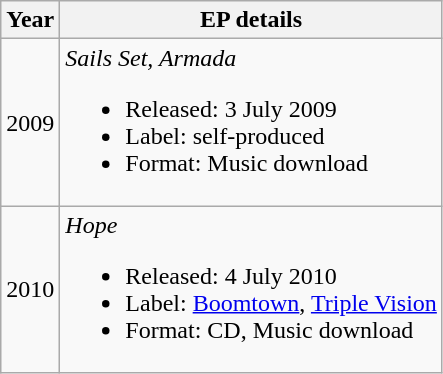<table class="wikitable">
<tr>
<th>Year</th>
<th>EP details</th>
</tr>
<tr>
<td>2009</td>
<td><em>Sails Set, Armada</em><br><ul><li>Released: 3 July 2009</li><li>Label: self-produced</li><li>Format: Music download</li></ul></td>
</tr>
<tr>
<td>2010</td>
<td><em>Hope</em><br><ul><li>Released: 4 July 2010</li><li>Label: <a href='#'>Boomtown</a>, <a href='#'>Triple Vision</a></li><li>Format: CD, Music download</li></ul></td>
</tr>
</table>
